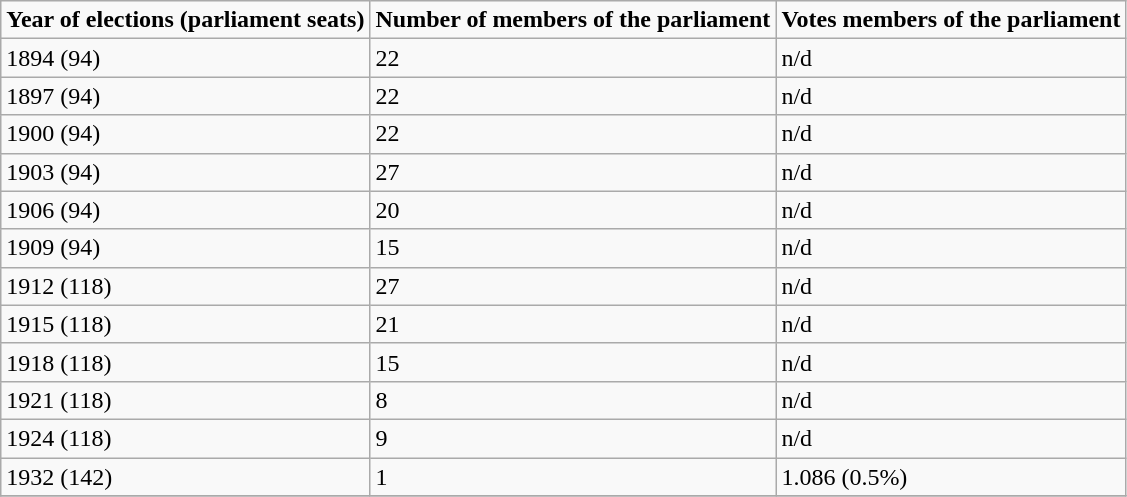<table class="wikitable" align="center">
<tr>
<td><strong>Year of elections (parliament seats)</strong></td>
<td><strong>Number of members of the parliament</strong></td>
<td><strong>Votes members of the parliament</strong></td>
</tr>
<tr --->
<td>1894 (94)</td>
<td>22</td>
<td>n/d</td>
</tr>
<tr --->
<td>1897 (94)</td>
<td>22</td>
<td>n/d</td>
</tr>
<tr --->
<td>1900 (94)</td>
<td>22</td>
<td>n/d</td>
</tr>
<tr --->
<td>1903 (94)</td>
<td>27</td>
<td>n/d</td>
</tr>
<tr --->
<td>1906 (94)</td>
<td>20</td>
<td>n/d</td>
</tr>
<tr --->
<td>1909 (94)</td>
<td>15</td>
<td>n/d</td>
</tr>
<tr --->
<td>1912 (118)</td>
<td>27</td>
<td>n/d</td>
</tr>
<tr --->
<td>1915 (118)</td>
<td>21</td>
<td>n/d</td>
</tr>
<tr --->
<td>1918 (118)</td>
<td>15</td>
<td>n/d</td>
</tr>
<tr --->
<td>1921 (118)</td>
<td>8</td>
<td>n/d</td>
</tr>
<tr --->
<td>1924 (118)</td>
<td>9</td>
<td>n/d</td>
</tr>
<tr --->
<td>1932 (142)</td>
<td>1</td>
<td>1.086 (0.5%)</td>
</tr>
<tr --->
</tr>
</table>
